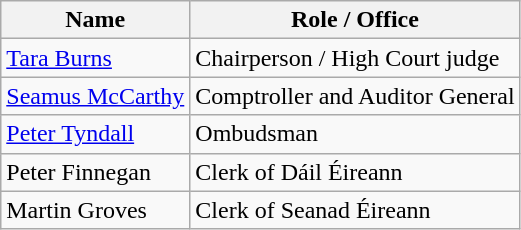<table class="wikitable">
<tr>
<th>Name</th>
<th>Role / Office</th>
</tr>
<tr>
<td><a href='#'>Tara Burns</a></td>
<td>Chairperson / High Court judge</td>
</tr>
<tr>
<td><a href='#'>Seamus McCarthy</a></td>
<td>Comptroller and Auditor General</td>
</tr>
<tr>
<td><a href='#'>Peter Tyndall</a></td>
<td>Ombudsman</td>
</tr>
<tr>
<td>Peter Finnegan</td>
<td>Clerk of Dáil Éireann</td>
</tr>
<tr>
<td>Martin Groves</td>
<td>Clerk of Seanad Éireann</td>
</tr>
</table>
